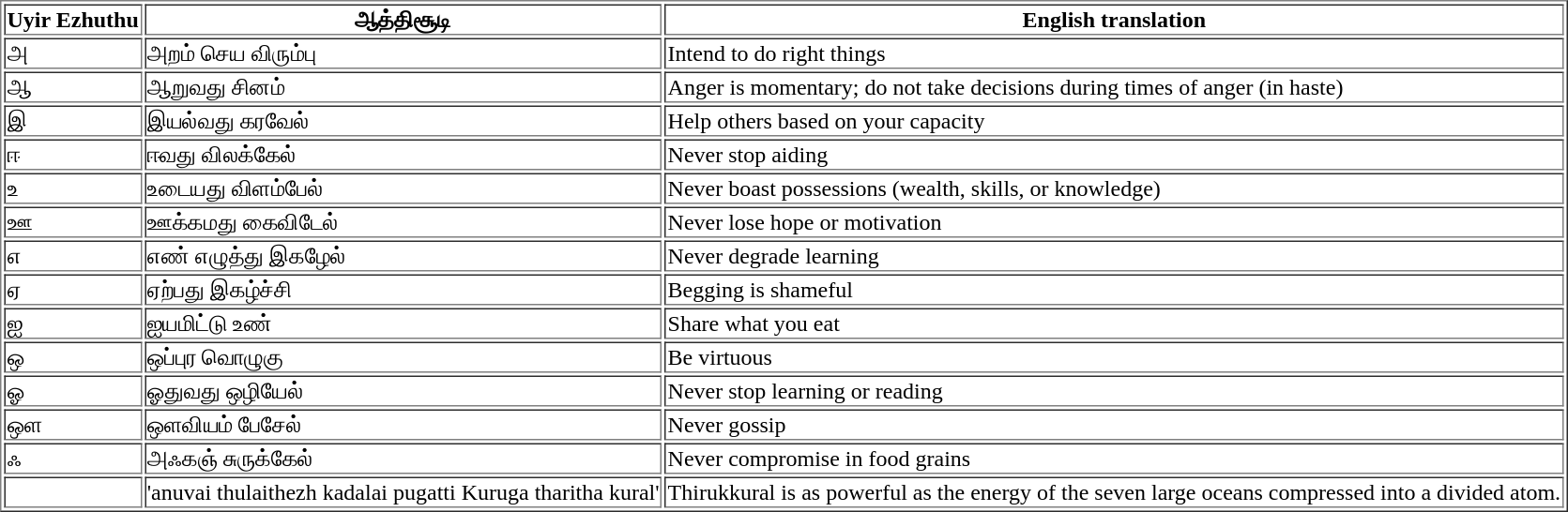<table border="1">
<tr>
<th>Uyir Ezhuthu</th>
<th>ஆத்திசூடி</th>
<th>English translation</th>
</tr>
<tr>
<td>அ</td>
<td>அறம் செய விரும்பு</td>
<td>Intend to do right things</td>
</tr>
<tr>
<td>ஆ</td>
<td>ஆறுவது சினம்</td>
<td>Anger is momentary; do not take decisions during times of anger (in haste)</td>
</tr>
<tr>
<td>இ</td>
<td>இயல்வது கரவேல்</td>
<td>Help others based on your capacity</td>
</tr>
<tr>
<td>ஈ</td>
<td>ஈவது விலக்கேல்</td>
<td>Never stop aiding</td>
</tr>
<tr>
<td>உ</td>
<td>உடையது விளம்பேல்</td>
<td>Never boast possessions (wealth, skills, or knowledge)</td>
</tr>
<tr>
<td>ஊ</td>
<td>ஊக்கமது கைவிடேல்</td>
<td>Never lose hope or motivation</td>
</tr>
<tr>
<td>எ</td>
<td>எண் எழுத்து இகழேல்</td>
<td>Never degrade learning</td>
</tr>
<tr>
<td>ஏ</td>
<td>ஏற்பது இகழ்ச்சி</td>
<td>Begging is shameful</td>
</tr>
<tr>
<td>ஐ</td>
<td>ஐயமிட்டு உண்</td>
<td>Share what you eat</td>
</tr>
<tr>
<td>ஒ</td>
<td>ஒப்புர வொழுகு</td>
<td>Be virtuous</td>
</tr>
<tr>
<td>ஓ</td>
<td>ஓதுவது ஒழியேல்</td>
<td>Never stop learning or reading</td>
</tr>
<tr>
<td>ஒள</td>
<td>ஒளவியம் பேசேல்</td>
<td>Never gossip</td>
</tr>
<tr>
<td>ஃ</td>
<td>அஃகஞ் சுருக்கேல்</td>
<td>Never compromise in food grains</td>
</tr>
<tr>
<td></td>
<td>'anuvai thulaithezh kadalai pugatti Kuruga tharitha kural'</td>
<td>Thirukkural is as powerful as the energy of the seven large oceans compressed into a divided atom.</td>
</tr>
</table>
